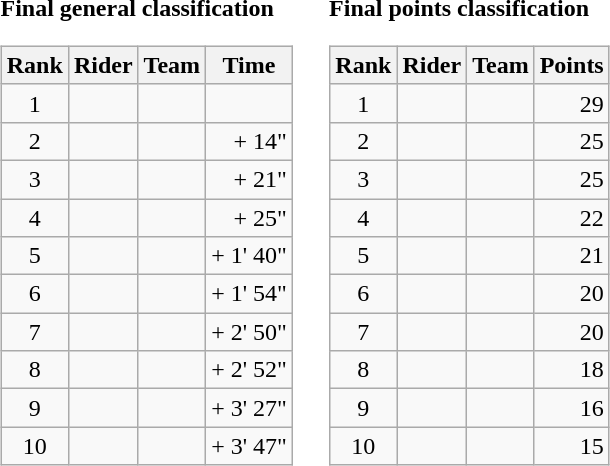<table>
<tr>
<td><strong>Final general classification</strong><br><table class="wikitable">
<tr>
<th scope="col">Rank</th>
<th scope="col">Rider</th>
<th scope="col">Team</th>
<th scope="col">Time</th>
</tr>
<tr>
<td style="text-align:center;">1</td>
<td> </td>
<td></td>
<td style="text-align:right;"></td>
</tr>
<tr>
<td style="text-align:center;">2</td>
<td></td>
<td></td>
<td style="text-align:right;">+ 14"</td>
</tr>
<tr>
<td style="text-align:center;">3</td>
<td></td>
<td></td>
<td style="text-align:right;">+ 21"</td>
</tr>
<tr>
<td style="text-align:center;">4</td>
<td></td>
<td></td>
<td style="text-align:right;">+ 25"</td>
</tr>
<tr>
<td style="text-align:center;">5</td>
<td></td>
<td></td>
<td style="text-align:right;">+ 1' 40"</td>
</tr>
<tr>
<td style="text-align:center;">6</td>
<td></td>
<td></td>
<td style="text-align:right;">+ 1' 54"</td>
</tr>
<tr>
<td style="text-align:center;">7</td>
<td></td>
<td></td>
<td style="text-align:right;">+ 2' 50"</td>
</tr>
<tr>
<td style="text-align:center;">8</td>
<td></td>
<td></td>
<td style="text-align:right;">+ 2' 52"</td>
</tr>
<tr>
<td style="text-align:center;">9</td>
<td></td>
<td></td>
<td style="text-align:right;">+ 3' 27"</td>
</tr>
<tr>
<td style="text-align:center;">10</td>
<td></td>
<td></td>
<td style="text-align:right;">+ 3' 47"</td>
</tr>
</table>
</td>
<td></td>
<td><strong>Final points classification</strong><br><table class="wikitable">
<tr>
<th scope="col">Rank</th>
<th scope="col">Rider</th>
<th scope="col">Team</th>
<th scope="col">Points</th>
</tr>
<tr>
<td style="text-align:center;">1</td>
<td> </td>
<td></td>
<td style="text-align:right;">29</td>
</tr>
<tr>
<td style="text-align:center;">2</td>
<td></td>
<td></td>
<td style="text-align:right;">25</td>
</tr>
<tr>
<td style="text-align:center;">3</td>
<td></td>
<td></td>
<td style="text-align:right;">25</td>
</tr>
<tr>
<td style="text-align:center;">4</td>
<td></td>
<td></td>
<td style="text-align:right;">22</td>
</tr>
<tr>
<td style="text-align:center;">5</td>
<td></td>
<td></td>
<td style="text-align:right;">21</td>
</tr>
<tr>
<td style="text-align:center;">6</td>
<td></td>
<td></td>
<td style="text-align:right;">20</td>
</tr>
<tr>
<td style="text-align:center;">7</td>
<td></td>
<td></td>
<td style="text-align:right;">20</td>
</tr>
<tr>
<td style="text-align:center;">8</td>
<td></td>
<td></td>
<td style="text-align:right;">18</td>
</tr>
<tr>
<td style="text-align:center;">9</td>
<td></td>
<td></td>
<td style="text-align:right;">16</td>
</tr>
<tr>
<td style="text-align:center;">10</td>
<td></td>
<td></td>
<td style="text-align:right;">15</td>
</tr>
</table>
</td>
</tr>
</table>
